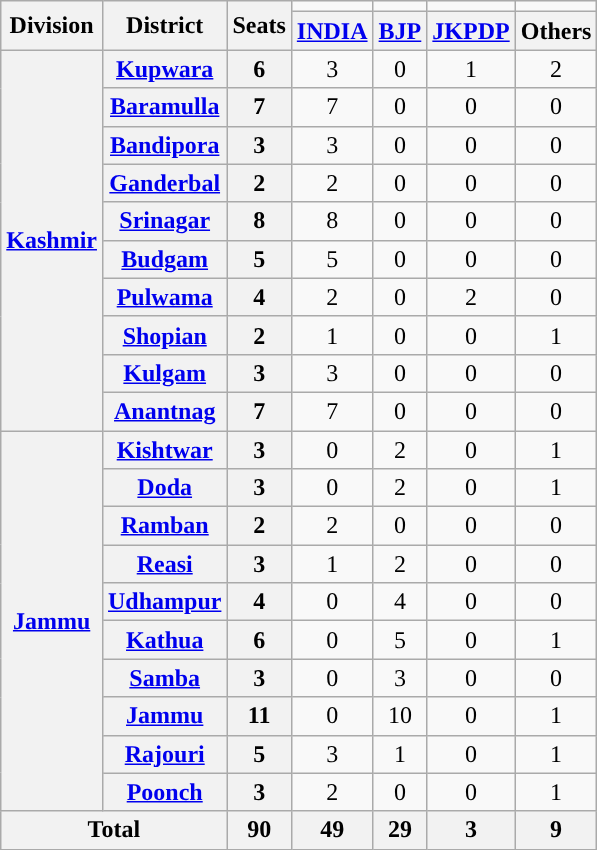<table class="wikitable" style="text-align:center;">
<tr>
<th rowspan="2">Division</th>
<th rowspan="2">District</th>
<th rowspan="2">Seats</th>
<td></td>
<td></td>
<td></td>
<td></td>
</tr>
<tr>
<th><a href='#'>INDIA</a></th>
<th><a href='#'>BJP</a></th>
<th><a href='#'>JKPDP</a></th>
<th>Others</th>
</tr>
<tr>
<th rowspan="10"><a href='#'>Kashmir</a></th>
<th><a href='#'>Kupwara</a></th>
<th>6</th>
<td style="background:">3</td>
<td>0</td>
<td>1</td>
<td>2</td>
</tr>
<tr>
<th><a href='#'>Baramulla</a></th>
<th>7</th>
<td style="background:">7</td>
<td>0</td>
<td>0</td>
<td>0</td>
</tr>
<tr>
<th><a href='#'>Bandipora</a></th>
<th>3</th>
<td style="background:">3</td>
<td>0</td>
<td>0</td>
<td>0</td>
</tr>
<tr>
<th><a href='#'>Ganderbal</a></th>
<th>2</th>
<td style="background:">2</td>
<td>0</td>
<td>0</td>
<td>0</td>
</tr>
<tr>
<th><a href='#'>Srinagar</a></th>
<th>8</th>
<td style="background:">8</td>
<td>0</td>
<td>0</td>
<td>0</td>
</tr>
<tr>
<th><a href='#'>Budgam</a></th>
<th>5</th>
<td style="background:">5</td>
<td>0</td>
<td>0</td>
<td>0</td>
</tr>
<tr>
<th><a href='#'>Pulwama</a></th>
<th>4</th>
<td>2</td>
<td>0</td>
<td>2</td>
<td>0</td>
</tr>
<tr>
<th><a href='#'>Shopian</a></th>
<th>2</th>
<td>1</td>
<td>0</td>
<td>0</td>
<td>1</td>
</tr>
<tr>
<th><a href='#'>Kulgam</a></th>
<th>3</th>
<td style="background:">3</td>
<td>0</td>
<td>0</td>
<td>0</td>
</tr>
<tr>
<th><a href='#'>Anantnag</a></th>
<th>7</th>
<td style="background:">7</td>
<td>0</td>
<td>0</td>
<td>0</td>
</tr>
<tr>
<th rowspan="10"><a href='#'>Jammu</a></th>
<th><a href='#'>Kishtwar</a></th>
<th>3</th>
<td>0</td>
<td style="background:">2</td>
<td>0</td>
<td>1</td>
</tr>
<tr>
<th><a href='#'>Doda</a></th>
<th>3</th>
<td>0</td>
<td style="background:">2</td>
<td>0</td>
<td>1</td>
</tr>
<tr>
<th><a href='#'>Ramban</a></th>
<th>2</th>
<td style="background:">2</td>
<td>0</td>
<td>0</td>
<td>0</td>
</tr>
<tr>
<th><a href='#'>Reasi</a></th>
<th>3</th>
<td>1</td>
<td style="background:">2</td>
<td>0</td>
<td>0</td>
</tr>
<tr>
<th><a href='#'>Udhampur</a></th>
<th>4</th>
<td>0</td>
<td style="background:">4</td>
<td>0</td>
<td>0</td>
</tr>
<tr>
<th><a href='#'>Kathua</a></th>
<th>6</th>
<td>0</td>
<td style="background:">5</td>
<td>0</td>
<td>1</td>
</tr>
<tr>
<th><a href='#'>Samba</a></th>
<th>3</th>
<td>0</td>
<td style="background:">3</td>
<td>0</td>
<td>0</td>
</tr>
<tr>
<th><a href='#'>Jammu</a></th>
<th>11</th>
<td>0</td>
<td style="background:">10</td>
<td>0</td>
<td>1</td>
</tr>
<tr>
<th><a href='#'>Rajouri</a></th>
<th>5</th>
<td style="background:">3</td>
<td>1</td>
<td>0</td>
<td>1</td>
</tr>
<tr>
<th><a href='#'>Poonch</a></th>
<th>3</th>
<td style="background:">2</td>
<td>0</td>
<td>0</td>
<td>1</td>
</tr>
<tr>
<th colspan="2">Total</th>
<th>90</th>
<th style="background:">49</th>
<th>29</th>
<th>3</th>
<th>9</th>
</tr>
</table>
